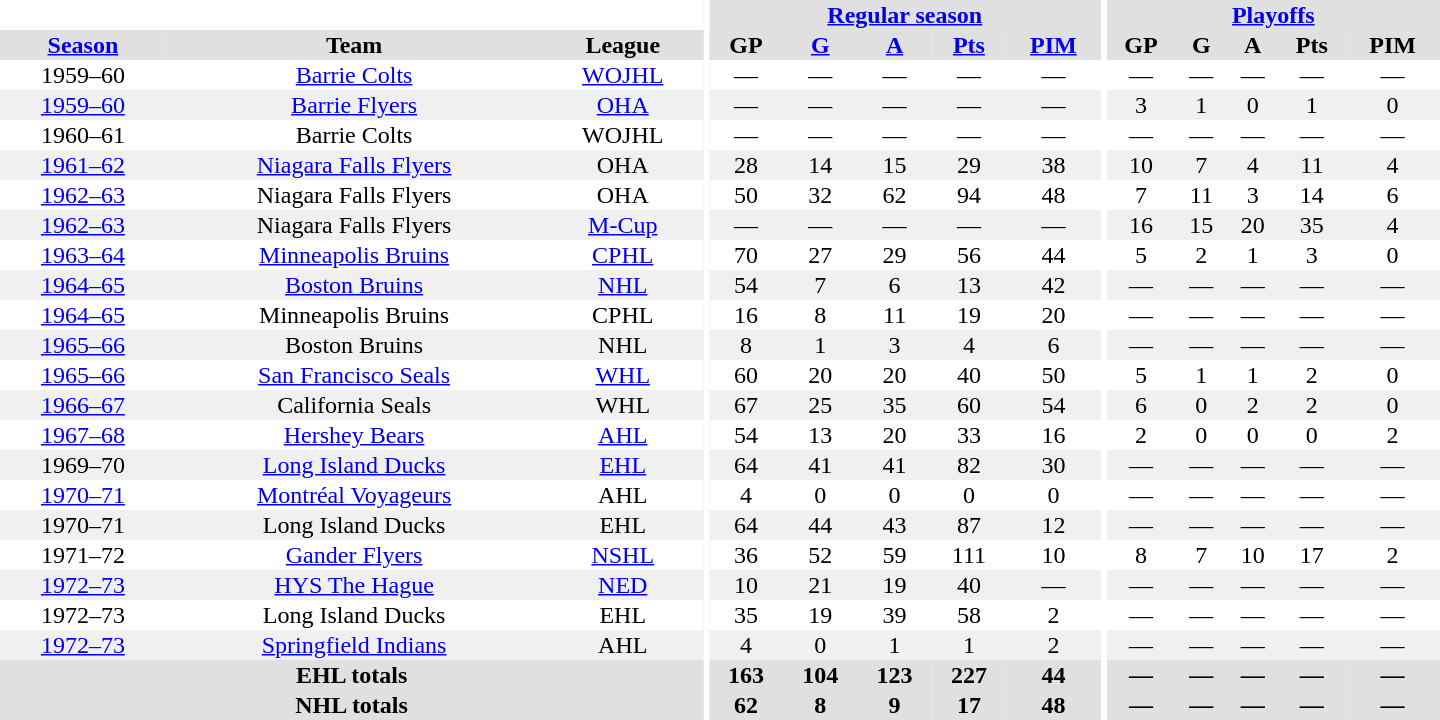<table border="0" cellpadding="1" cellspacing="0" style="text-align:center; width:60em">
<tr bgcolor="#e0e0e0">
<th colspan="3" bgcolor="#ffffff"></th>
<th rowspan="100" bgcolor="#ffffff"></th>
<th colspan="5"><a href='#'>Regular season</a></th>
<th rowspan="100" bgcolor="#ffffff"></th>
<th colspan="5"><a href='#'>Playoffs</a></th>
</tr>
<tr bgcolor="#e0e0e0">
<th><a href='#'>Season</a></th>
<th>Team</th>
<th>League</th>
<th>GP</th>
<th><a href='#'>G</a></th>
<th><a href='#'>A</a></th>
<th><a href='#'>Pts</a></th>
<th><a href='#'>PIM</a></th>
<th>GP</th>
<th>G</th>
<th>A</th>
<th>Pts</th>
<th>PIM</th>
</tr>
<tr>
<td>1959–60</td>
<td><a href='#'>Barrie Colts</a></td>
<td><a href='#'>WOJHL</a></td>
<td>—</td>
<td>—</td>
<td>—</td>
<td>—</td>
<td>—</td>
<td>—</td>
<td>—</td>
<td>—</td>
<td>—</td>
<td>—</td>
</tr>
<tr bgcolor="#f0f0f0">
<td><a href='#'>1959–60</a></td>
<td><a href='#'>Barrie Flyers</a></td>
<td><a href='#'>OHA</a></td>
<td>—</td>
<td>—</td>
<td>—</td>
<td>—</td>
<td>—</td>
<td>3</td>
<td>1</td>
<td>0</td>
<td>1</td>
<td>0</td>
</tr>
<tr>
<td>1960–61</td>
<td>Barrie Colts</td>
<td>WOJHL</td>
<td>—</td>
<td>—</td>
<td>—</td>
<td>—</td>
<td>—</td>
<td>—</td>
<td>—</td>
<td>—</td>
<td>—</td>
<td>—</td>
</tr>
<tr bgcolor="#f0f0f0">
<td><a href='#'>1961–62</a></td>
<td><a href='#'>Niagara Falls Flyers</a></td>
<td>OHA</td>
<td>28</td>
<td>14</td>
<td>15</td>
<td>29</td>
<td>38</td>
<td>10</td>
<td>7</td>
<td>4</td>
<td>11</td>
<td>4</td>
</tr>
<tr>
<td><a href='#'>1962–63</a></td>
<td>Niagara Falls Flyers</td>
<td>OHA</td>
<td>50</td>
<td>32</td>
<td>62</td>
<td>94</td>
<td>48</td>
<td>7</td>
<td>11</td>
<td>3</td>
<td>14</td>
<td>6</td>
</tr>
<tr bgcolor="#f0f0f0">
<td><a href='#'>1962–63</a></td>
<td>Niagara Falls Flyers</td>
<td><a href='#'>M-Cup</a></td>
<td>—</td>
<td>—</td>
<td>—</td>
<td>—</td>
<td>—</td>
<td>16</td>
<td>15</td>
<td>20</td>
<td>35</td>
<td>4</td>
</tr>
<tr>
<td><a href='#'>1963–64</a></td>
<td><a href='#'>Minneapolis Bruins</a></td>
<td><a href='#'>CPHL</a></td>
<td>70</td>
<td>27</td>
<td>29</td>
<td>56</td>
<td>44</td>
<td>5</td>
<td>2</td>
<td>1</td>
<td>3</td>
<td>0</td>
</tr>
<tr bgcolor="#f0f0f0">
<td><a href='#'>1964–65</a></td>
<td><a href='#'>Boston Bruins</a></td>
<td><a href='#'>NHL</a></td>
<td>54</td>
<td>7</td>
<td>6</td>
<td>13</td>
<td>42</td>
<td>—</td>
<td>—</td>
<td>—</td>
<td>—</td>
<td>—</td>
</tr>
<tr>
<td><a href='#'>1964–65</a></td>
<td>Minneapolis Bruins</td>
<td>CPHL</td>
<td>16</td>
<td>8</td>
<td>11</td>
<td>19</td>
<td>20</td>
<td>—</td>
<td>—</td>
<td>—</td>
<td>—</td>
<td>—</td>
</tr>
<tr bgcolor="#f0f0f0">
<td><a href='#'>1965–66</a></td>
<td>Boston Bruins</td>
<td>NHL</td>
<td>8</td>
<td>1</td>
<td>3</td>
<td>4</td>
<td>6</td>
<td>—</td>
<td>—</td>
<td>—</td>
<td>—</td>
<td>—</td>
</tr>
<tr>
<td><a href='#'>1965–66</a></td>
<td><a href='#'>San Francisco Seals</a></td>
<td><a href='#'>WHL</a></td>
<td>60</td>
<td>20</td>
<td>20</td>
<td>40</td>
<td>50</td>
<td>5</td>
<td>1</td>
<td>1</td>
<td>2</td>
<td>0</td>
</tr>
<tr bgcolor="#f0f0f0">
<td><a href='#'>1966–67</a></td>
<td>California Seals</td>
<td>WHL</td>
<td>67</td>
<td>25</td>
<td>35</td>
<td>60</td>
<td>54</td>
<td>6</td>
<td>0</td>
<td>2</td>
<td>2</td>
<td>0</td>
</tr>
<tr>
<td><a href='#'>1967–68</a></td>
<td><a href='#'>Hershey Bears</a></td>
<td><a href='#'>AHL</a></td>
<td>54</td>
<td>13</td>
<td>20</td>
<td>33</td>
<td>16</td>
<td>2</td>
<td>0</td>
<td>0</td>
<td>0</td>
<td>2</td>
</tr>
<tr bgcolor="#f0f0f0">
<td>1969–70</td>
<td><a href='#'>Long Island Ducks</a></td>
<td><a href='#'>EHL</a></td>
<td>64</td>
<td>41</td>
<td>41</td>
<td>82</td>
<td>30</td>
<td>—</td>
<td>—</td>
<td>—</td>
<td>—</td>
<td>—</td>
</tr>
<tr>
<td><a href='#'>1970–71</a></td>
<td><a href='#'>Montréal Voyageurs</a></td>
<td>AHL</td>
<td>4</td>
<td>0</td>
<td>0</td>
<td>0</td>
<td>0</td>
<td>—</td>
<td>—</td>
<td>—</td>
<td>—</td>
<td>—</td>
</tr>
<tr bgcolor="#f0f0f0">
<td>1970–71</td>
<td>Long Island Ducks</td>
<td>EHL</td>
<td>64</td>
<td>44</td>
<td>43</td>
<td>87</td>
<td>12</td>
<td>—</td>
<td>—</td>
<td>—</td>
<td>—</td>
<td>—</td>
</tr>
<tr>
<td>1971–72</td>
<td><a href='#'>Gander Flyers</a></td>
<td><a href='#'>NSHL</a></td>
<td>36</td>
<td>52</td>
<td>59</td>
<td>111</td>
<td>10</td>
<td>8</td>
<td>7</td>
<td>10</td>
<td>17</td>
<td>2</td>
</tr>
<tr bgcolor="#f0f0f0">
<td><a href='#'>1972–73</a></td>
<td><a href='#'>HYS The Hague</a></td>
<td><a href='#'>NED</a></td>
<td>10</td>
<td>21</td>
<td>19</td>
<td>40</td>
<td>—</td>
<td>—</td>
<td>—</td>
<td>—</td>
<td>—</td>
<td>—</td>
</tr>
<tr>
<td>1972–73</td>
<td>Long Island Ducks</td>
<td>EHL</td>
<td>35</td>
<td>19</td>
<td>39</td>
<td>58</td>
<td>2</td>
<td>—</td>
<td>—</td>
<td>—</td>
<td>—</td>
<td>—</td>
</tr>
<tr bgcolor="#f0f0f0">
<td><a href='#'>1972–73</a></td>
<td><a href='#'>Springfield Indians</a></td>
<td>AHL</td>
<td>4</td>
<td>0</td>
<td>1</td>
<td>1</td>
<td>2</td>
<td>—</td>
<td>—</td>
<td>—</td>
<td>—</td>
<td>—</td>
</tr>
<tr bgcolor="#e0e0e0">
<th colspan="3">EHL totals</th>
<th>163</th>
<th>104</th>
<th>123</th>
<th>227</th>
<th>44</th>
<th>—</th>
<th>—</th>
<th>—</th>
<th>—</th>
<th>—</th>
</tr>
<tr bgcolor="#e0e0e0">
<th colspan="3">NHL totals</th>
<th>62</th>
<th>8</th>
<th>9</th>
<th>17</th>
<th>48</th>
<th>—</th>
<th>—</th>
<th>—</th>
<th>—</th>
<th>—</th>
</tr>
</table>
